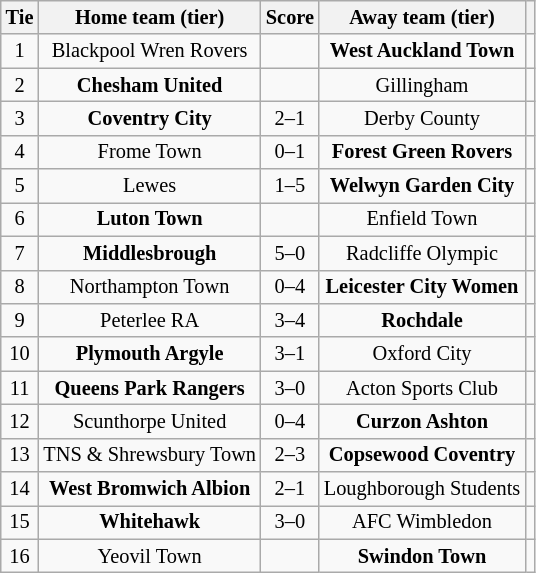<table class="wikitable" style="text-align:center; font-size:85%">
<tr>
<th>Tie</th>
<th>Home team (tier)</th>
<th>Score</th>
<th>Away team (tier)</th>
<th></th>
</tr>
<tr>
<td align="center">1</td>
<td>Blackpool Wren Rovers</td>
<td align="center"></td>
<td><strong>West Auckland Town</strong></td>
<td></td>
</tr>
<tr>
<td align="center">2</td>
<td><strong>Chesham United</strong></td>
<td align="center"></td>
<td>Gillingham</td>
<td></td>
</tr>
<tr>
<td align="center">3</td>
<td><strong>Coventry City</strong></td>
<td align="center">2–1</td>
<td>Derby County</td>
<td></td>
</tr>
<tr>
<td align="center">4</td>
<td>Frome Town</td>
<td align="center">0–1</td>
<td><strong>Forest Green Rovers</strong></td>
<td></td>
</tr>
<tr>
<td align="center">5</td>
<td>Lewes</td>
<td align="center">1–5</td>
<td><strong>Welwyn Garden City</strong></td>
<td></td>
</tr>
<tr>
<td align="center">6</td>
<td><strong>Luton Town</strong></td>
<td align="center"></td>
<td>Enfield Town</td>
<td></td>
</tr>
<tr>
<td align="center">7</td>
<td><strong>Middlesbrough</strong></td>
<td align="center">5–0</td>
<td>Radcliffe Olympic</td>
<td></td>
</tr>
<tr>
<td align="center">8</td>
<td>Northampton Town</td>
<td align="center">0–4</td>
<td><strong>Leicester City Women</strong></td>
<td></td>
</tr>
<tr>
<td align="center">9</td>
<td>Peterlee RA</td>
<td align="center">3–4</td>
<td><strong>Rochdale</strong></td>
<td></td>
</tr>
<tr>
<td align="center">10</td>
<td><strong>Plymouth Argyle</strong></td>
<td align="center">3–1</td>
<td>Oxford City</td>
<td></td>
</tr>
<tr>
<td align="center">11</td>
<td><strong>Queens Park Rangers</strong></td>
<td align="center">3–0</td>
<td>Acton Sports Club</td>
<td></td>
</tr>
<tr>
<td align="center">12</td>
<td>Scunthorpe United</td>
<td align="center">0–4</td>
<td><strong>Curzon Ashton</strong></td>
<td></td>
</tr>
<tr>
<td align="center">13</td>
<td>TNS & Shrewsbury Town</td>
<td align="center">2–3</td>
<td><strong>Copsewood Coventry</strong></td>
<td></td>
</tr>
<tr>
<td align="center">14</td>
<td><strong>West Bromwich Albion</strong></td>
<td align="center">2–1</td>
<td>Loughborough Students</td>
<td></td>
</tr>
<tr>
<td align="center">15</td>
<td><strong>Whitehawk</strong></td>
<td align="center">3–0</td>
<td>AFC Wimbledon</td>
<td></td>
</tr>
<tr>
<td align="center">16</td>
<td>Yeovil Town</td>
<td align="center"></td>
<td><strong>Swindon Town</strong></td>
<td></td>
</tr>
</table>
